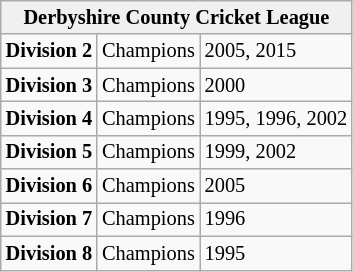<table class="wikitable" style="font-size:85%">
<tr>
<td colspan=3; bgcolor="#f0f0f0"; style="text-align: center; font-weight: bold;">Derbyshire County Cricket League</td>
</tr>
<tr>
<td style="text-align: right; font-weight: bold;">Division 2</td>
<td style="text-align: center;">Champions</td>
<td>2005, 2015</td>
</tr>
<tr>
<td style="text-align: right; font-weight: bold;">Division 3</td>
<td style="text-align: center;">Champions</td>
<td>2000</td>
</tr>
<tr>
<td style="text-align: right; font-weight: bold;">Division 4</td>
<td style="text-align: center;">Champions</td>
<td>1995, 1996, 2002</td>
</tr>
<tr>
<td style="text-align: right; font-weight: bold;">Division 5</td>
<td style="text-align: center;">Champions</td>
<td>1999, 2002</td>
</tr>
<tr>
<td style="text-align: right; font-weight: bold;">Division 6</td>
<td style="text-align: center;">Champions</td>
<td>2005</td>
</tr>
<tr>
<td style="text-align: right; font-weight: bold;">Division 7</td>
<td style="text-align: center;">Champions</td>
<td>1996</td>
</tr>
<tr>
<td style="text-align: right; font-weight: bold;">Division 8</td>
<td style="text-align: center;">Champions</td>
<td>1995</td>
</tr>
</table>
